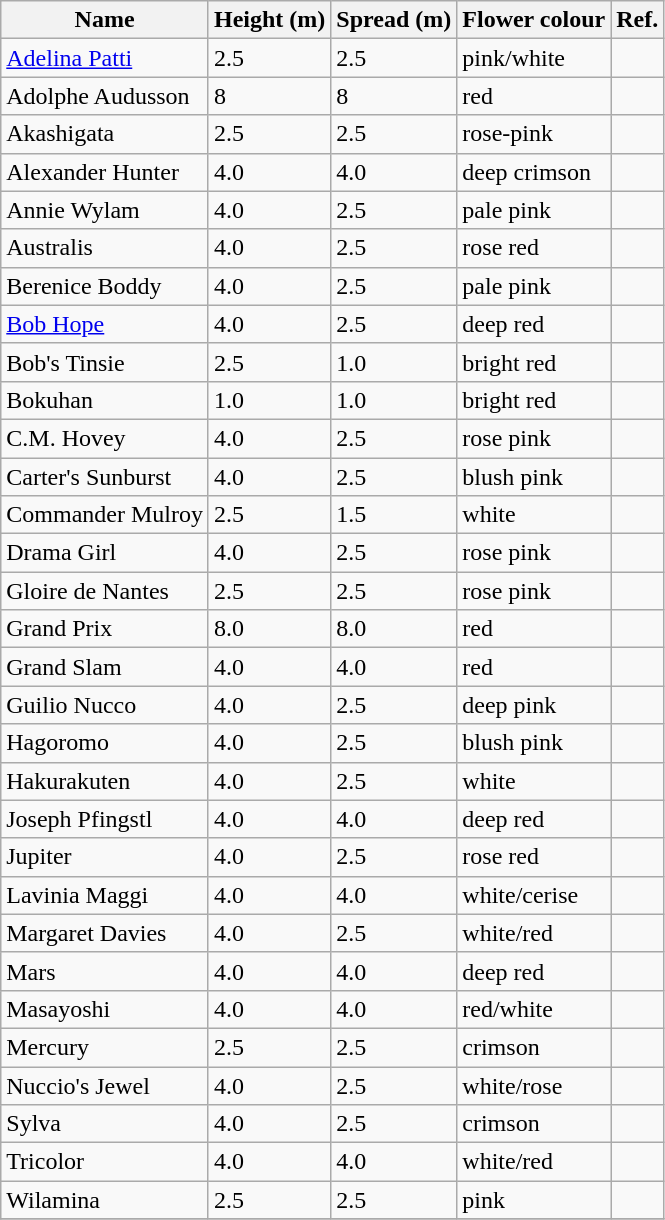<table class="wikitable sortable">
<tr>
<th>Name</th>
<th>Height (m)</th>
<th>Spread (m)</th>
<th>Flower colour</th>
<th>Ref.</th>
</tr>
<tr>
<td><a href='#'>Adelina Patti</a></td>
<td>2.5</td>
<td>2.5</td>
<td>pink/white</td>
<td></td>
</tr>
<tr>
<td>Adolphe Audusson</td>
<td>8</td>
<td>8</td>
<td>red</td>
<td></td>
</tr>
<tr>
<td>Akashigata</td>
<td>2.5</td>
<td>2.5</td>
<td>rose-pink</td>
<td></td>
</tr>
<tr>
<td>Alexander Hunter</td>
<td>4.0</td>
<td>4.0</td>
<td>deep crimson</td>
<td></td>
</tr>
<tr>
<td>Annie Wylam</td>
<td>4.0</td>
<td>2.5</td>
<td>pale pink</td>
<td></td>
</tr>
<tr>
<td>Australis</td>
<td>4.0</td>
<td>2.5</td>
<td>rose red</td>
<td></td>
</tr>
<tr>
<td>Berenice Boddy</td>
<td>4.0</td>
<td>2.5</td>
<td>pale pink</td>
<td></td>
</tr>
<tr>
<td><a href='#'>Bob Hope</a></td>
<td>4.0</td>
<td>2.5</td>
<td>deep red</td>
<td></td>
</tr>
<tr>
<td>Bob's Tinsie</td>
<td>2.5</td>
<td>1.0</td>
<td>bright red</td>
<td></td>
</tr>
<tr>
<td>Bokuhan</td>
<td>1.0</td>
<td>1.0</td>
<td>bright red</td>
<td></td>
</tr>
<tr>
<td>C.M. Hovey</td>
<td>4.0</td>
<td>2.5</td>
<td>rose pink</td>
<td></td>
</tr>
<tr>
<td>Carter's Sunburst</td>
<td>4.0</td>
<td>2.5</td>
<td>blush pink</td>
<td></td>
</tr>
<tr>
<td>Commander Mulroy</td>
<td>2.5</td>
<td>1.5</td>
<td>white</td>
<td></td>
</tr>
<tr>
<td>Drama Girl</td>
<td>4.0</td>
<td>2.5</td>
<td>rose pink</td>
<td></td>
</tr>
<tr>
<td>Gloire de Nantes</td>
<td>2.5</td>
<td>2.5</td>
<td>rose pink</td>
<td></td>
</tr>
<tr>
<td>Grand Prix</td>
<td>8.0</td>
<td>8.0</td>
<td>red</td>
<td></td>
</tr>
<tr>
<td>Grand Slam</td>
<td>4.0</td>
<td>4.0</td>
<td>red</td>
<td></td>
</tr>
<tr>
<td>Guilio Nucco</td>
<td>4.0</td>
<td>2.5</td>
<td>deep pink</td>
<td></td>
</tr>
<tr>
<td>Hagoromo</td>
<td>4.0</td>
<td>2.5</td>
<td>blush pink</td>
<td></td>
</tr>
<tr>
<td>Hakurakuten</td>
<td>4.0</td>
<td>2.5</td>
<td>white</td>
<td></td>
</tr>
<tr>
<td>Joseph Pfingstl</td>
<td>4.0</td>
<td>4.0</td>
<td>deep red</td>
<td></td>
</tr>
<tr>
<td>Jupiter</td>
<td>4.0</td>
<td>2.5</td>
<td>rose red</td>
<td></td>
</tr>
<tr>
<td>Lavinia Maggi</td>
<td>4.0</td>
<td>4.0</td>
<td>white/cerise</td>
<td></td>
</tr>
<tr>
<td>Margaret Davies</td>
<td>4.0</td>
<td>2.5</td>
<td>white/red</td>
<td></td>
</tr>
<tr>
<td>Mars</td>
<td>4.0</td>
<td>4.0</td>
<td>deep red</td>
<td></td>
</tr>
<tr>
<td>Masayoshi</td>
<td>4.0</td>
<td>4.0</td>
<td>red/white</td>
<td></td>
</tr>
<tr>
<td>Mercury</td>
<td>2.5</td>
<td>2.5</td>
<td>crimson</td>
<td></td>
</tr>
<tr>
<td>Nuccio's Jewel</td>
<td>4.0</td>
<td>2.5</td>
<td>white/rose</td>
<td></td>
</tr>
<tr>
<td>Sylva</td>
<td>4.0</td>
<td>2.5</td>
<td>crimson</td>
<td></td>
</tr>
<tr>
<td>Tricolor</td>
<td>4.0</td>
<td>4.0</td>
<td>white/red</td>
<td></td>
</tr>
<tr>
<td>Wilamina</td>
<td>2.5</td>
<td>2.5</td>
<td>pink</td>
<td></td>
</tr>
<tr>
</tr>
</table>
